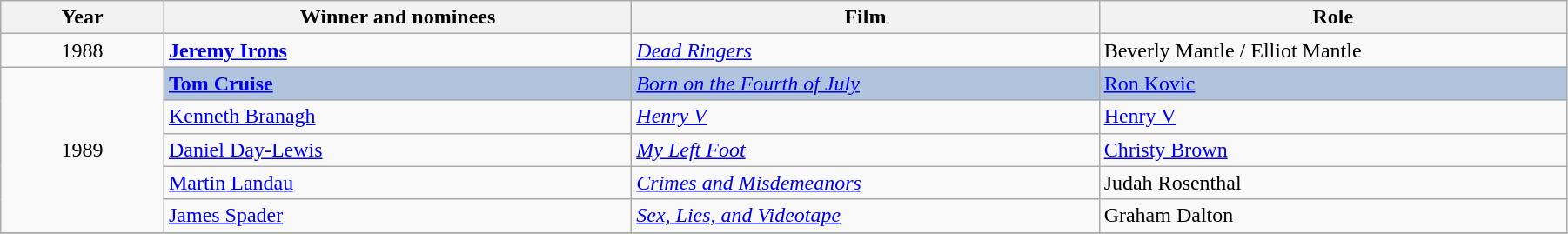<table class="wikitable" width="95%" cellpadding="5">
<tr>
<th width="100"><strong>Year</strong></th>
<th width="300"><strong>Winner and nominees</strong></th>
<th width="300"><strong>Film</strong></th>
<th width="300"><strong>Role</strong></th>
</tr>
<tr>
<td style="text-align:center;">1988</td>
<td><strong><a href='#'>Jeremy Irons</a></strong></td>
<td><em><a href='#'>Dead Ringers</a></em></td>
<td>Beverly Mantle / Elliot Mantle</td>
</tr>
<tr>
<td rowspan="5" style="text-align:center;">1989</td>
<td style="background:#B0C4DE;"><strong><a href='#'>Tom Cruise</a></strong></td>
<td style="background:#B0C4DE;"><em><a href='#'>Born on the Fourth of July</a></em></td>
<td style="background:#B0C4DE;"><a href='#'>Ron Kovic</a></td>
</tr>
<tr>
<td><a href='#'>Kenneth Branagh</a></td>
<td><em><a href='#'>Henry V</a></em></td>
<td><a href='#'>Henry V</a></td>
</tr>
<tr>
<td><a href='#'>Daniel Day-Lewis</a></td>
<td><em><a href='#'>My Left Foot</a></em></td>
<td><a href='#'>Christy Brown</a></td>
</tr>
<tr>
<td><a href='#'>Martin Landau</a></td>
<td><em><a href='#'>Crimes and Misdemeanors</a></em></td>
<td>Judah Rosenthal</td>
</tr>
<tr>
<td><a href='#'>James Spader</a></td>
<td><em><a href='#'>Sex, Lies, and Videotape</a></em></td>
<td>Graham Dalton</td>
</tr>
<tr>
</tr>
</table>
